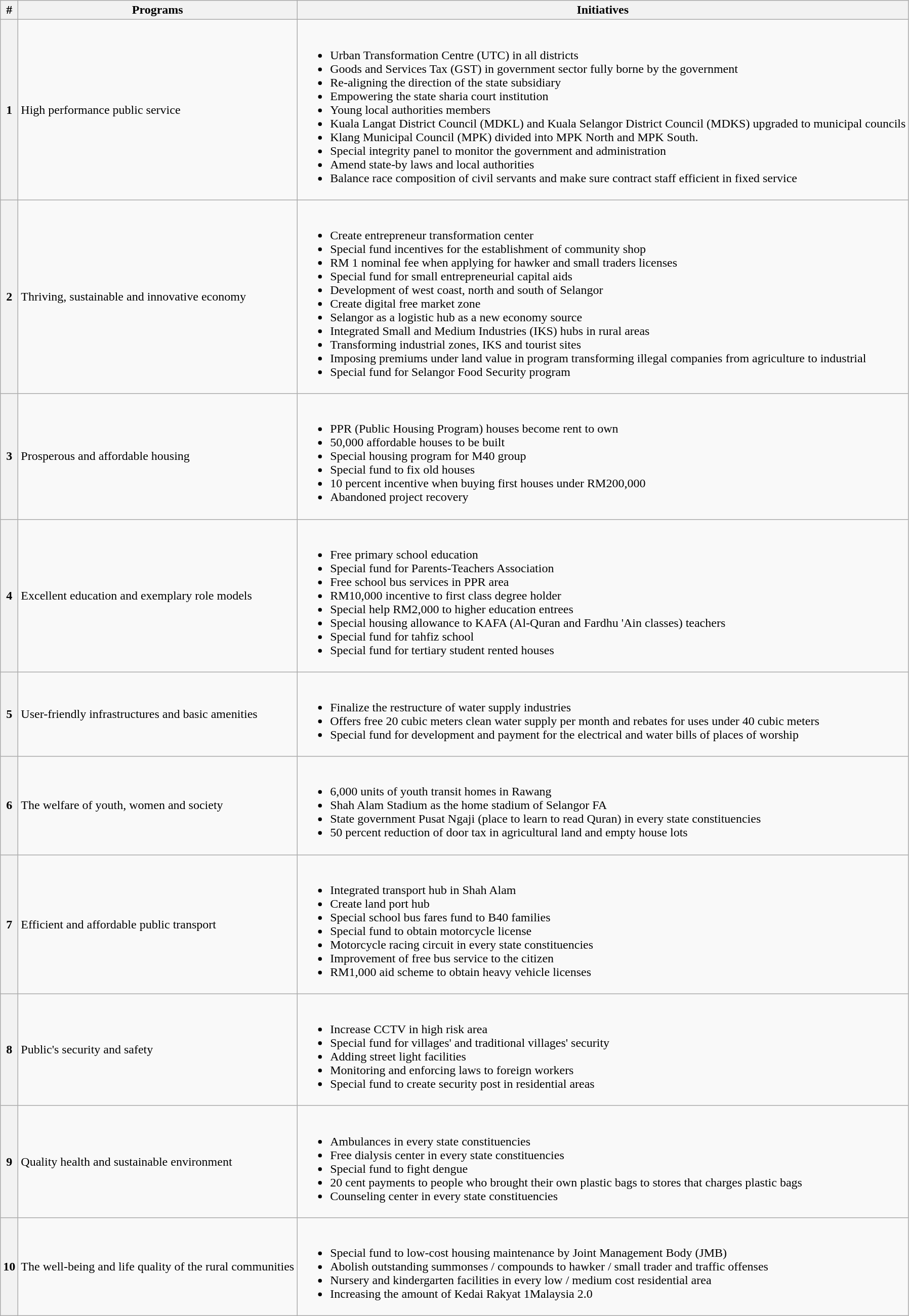<table class="wikitable sortable">
<tr>
<th>#</th>
<th>Programs</th>
<th>Initiatives</th>
</tr>
<tr>
<th>1</th>
<td>High performance public service</td>
<td><br><ul><li>Urban Transformation Centre (UTC) in all districts</li><li>Goods and Services Tax (GST) in government sector fully borne by the government</li><li>Re-aligning the direction of the state subsidiary</li><li>Empowering the state sharia court institution</li><li>Young local authorities members</li><li>Kuala Langat District Council (MDKL) and Kuala Selangor District Council (MDKS) upgraded to municipal councils</li><li>Klang Municipal Council (MPK) divided into MPK North and MPK South.</li><li>Special integrity panel to monitor the government and administration</li><li>Amend state-by laws and local authorities</li><li>Balance race composition of civil servants and make sure contract staff efficient in fixed service</li></ul></td>
</tr>
<tr>
<th>2</th>
<td>Thriving, sustainable and innovative economy</td>
<td><br><ul><li>Create entrepreneur transformation center</li><li>Special fund incentives for the establishment of community shop</li><li>RM 1 nominal fee when applying for hawker and small traders licenses</li><li>Special fund for small entrepreneurial capital aids</li><li>Development of west coast, north and south of Selangor</li><li>Create digital free market zone</li><li>Selangor as a logistic hub as a new economy source</li><li>Integrated Small and Medium Industries (IKS) hubs in rural areas</li><li>Transforming industrial zones, IKS and tourist sites</li><li>Imposing premiums under land value in program transforming illegal companies from agriculture to industrial</li><li>Special fund for Selangor Food Security program</li></ul></td>
</tr>
<tr>
<th>3</th>
<td>Prosperous and affordable housing</td>
<td><br><ul><li>PPR (Public Housing Program) houses become rent to own</li><li>50,000 affordable houses to be built</li><li>Special housing program for M40 group</li><li>Special fund to fix old houses</li><li>10 percent incentive when buying first houses under RM200,000</li><li>Abandoned project recovery</li></ul></td>
</tr>
<tr>
<th>4</th>
<td>Excellent education and exemplary role models</td>
<td><br><ul><li>Free primary school education</li><li>Special fund for Parents-Teachers Association</li><li>Free school bus services in PPR area</li><li>RM10,000 incentive to first class degree holder</li><li>Special help RM2,000 to higher education entrees</li><li>Special housing allowance to KAFA (Al-Quran and Fardhu 'Ain classes) teachers</li><li>Special fund for tahfiz school</li><li>Special fund for tertiary student rented houses</li></ul></td>
</tr>
<tr>
<th>5</th>
<td>User-friendly infrastructures and basic amenities</td>
<td><br><ul><li>Finalize the restructure of water supply industries</li><li>Offers free 20 cubic meters clean water supply per month and rebates for uses under 40 cubic meters</li><li>Special fund for development and payment for the electrical and water bills of places of worship</li></ul></td>
</tr>
<tr>
<th>6</th>
<td>The welfare of youth, women and society</td>
<td><br><ul><li>6,000 units of youth transit homes in Rawang</li><li>Shah Alam Stadium as the home stadium of Selangor FA</li><li>State government Pusat Ngaji (place to learn to read Quran) in every state constituencies</li><li>50 percent reduction of door tax in agricultural land and empty house lots</li></ul></td>
</tr>
<tr>
<th>7</th>
<td>Efficient and affordable public transport</td>
<td><br><ul><li>Integrated transport hub in Shah Alam</li><li>Create land port hub</li><li>Special school bus fares fund to B40 families</li><li>Special fund to obtain motorcycle license</li><li>Motorcycle racing circuit in every state constituencies</li><li>Improvement of free bus service to the citizen</li><li>RM1,000 aid scheme to obtain heavy vehicle licenses</li></ul></td>
</tr>
<tr>
<th>8</th>
<td>Public's security and safety</td>
<td><br><ul><li>Increase CCTV in high risk area</li><li>Special fund for villages' and traditional villages' security</li><li>Adding street light facilities</li><li>Monitoring and enforcing laws to foreign workers</li><li>Special fund to create security post in residential areas</li></ul></td>
</tr>
<tr>
<th>9</th>
<td>Quality health and sustainable environment</td>
<td><br><ul><li>Ambulances in every state constituencies</li><li>Free dialysis center in every state constituencies</li><li>Special fund to fight dengue</li><li>20 cent payments to people who brought their own plastic bags to stores that charges plastic bags</li><li>Counseling center in every state constituencies</li></ul></td>
</tr>
<tr>
<th>10</th>
<td>The well-being and life quality of the rural communities</td>
<td><br><ul><li>Special fund to low-cost housing maintenance by Joint Management Body (JMB)</li><li>Abolish outstanding summonses / compounds to hawker / small trader and traffic offenses</li><li>Nursery and kindergarten facilities in every low / medium cost residential area</li><li>Increasing the amount of Kedai Rakyat 1Malaysia 2.0</li></ul></td>
</tr>
</table>
